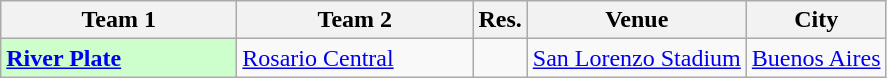<table class=wikitable>
<tr>
<th width=150px>Team 1</th>
<th width=150px>Team 2</th>
<th>Res.</th>
<th>Venue</th>
<th>City</th>
</tr>
<tr>
<td bgcolor= #ccffcc> <strong><a href='#'>River Plate</a></strong></td>
<td> <a href='#'>Rosario Central</a></td>
<td></td>
<td><a href='#'>San Lorenzo Stadium</a></td>
<td><a href='#'>Buenos Aires</a></td>
</tr>
</table>
